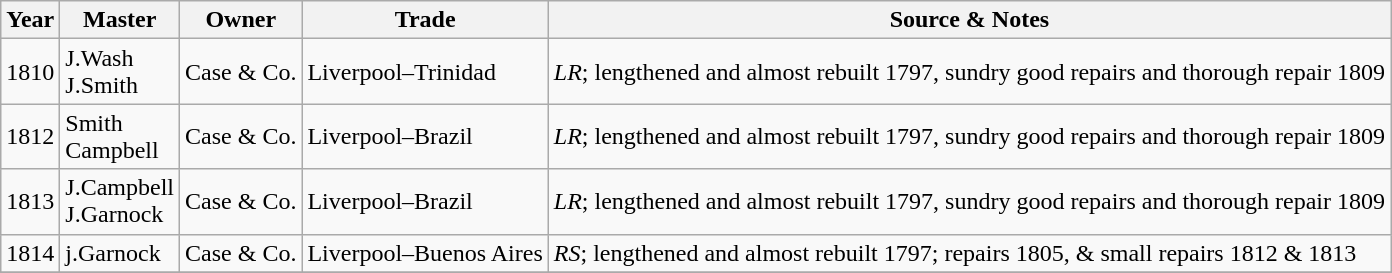<table class=" wikitable">
<tr>
<th>Year</th>
<th>Master</th>
<th>Owner</th>
<th>Trade</th>
<th>Source & Notes</th>
</tr>
<tr>
<td>1810</td>
<td>J.Wash<br>J.Smith</td>
<td>Case & Co.</td>
<td>Liverpool–Trinidad</td>
<td><em>LR</em>; lengthened and almost rebuilt 1797, sundry good repairs and thorough repair 1809</td>
</tr>
<tr>
<td>1812</td>
<td>Smith<br>Campbell</td>
<td>Case & Co.</td>
<td>Liverpool–Brazil</td>
<td><em>LR</em>; lengthened and almost rebuilt 1797, sundry good repairs and thorough repair 1809</td>
</tr>
<tr>
<td>1813</td>
<td>J.Campbell<br>J.Garnock</td>
<td>Case & Co.</td>
<td>Liverpool–Brazil</td>
<td><em>LR</em>; lengthened and almost rebuilt 1797, sundry good repairs and thorough repair 1809</td>
</tr>
<tr>
<td>1814</td>
<td>j.Garnock</td>
<td>Case & Co.</td>
<td>Liverpool–Buenos Aires</td>
<td><em>RS</em>; lengthened and almost rebuilt 1797; repairs 1805, & small repairs 1812 & 1813</td>
</tr>
<tr>
</tr>
</table>
